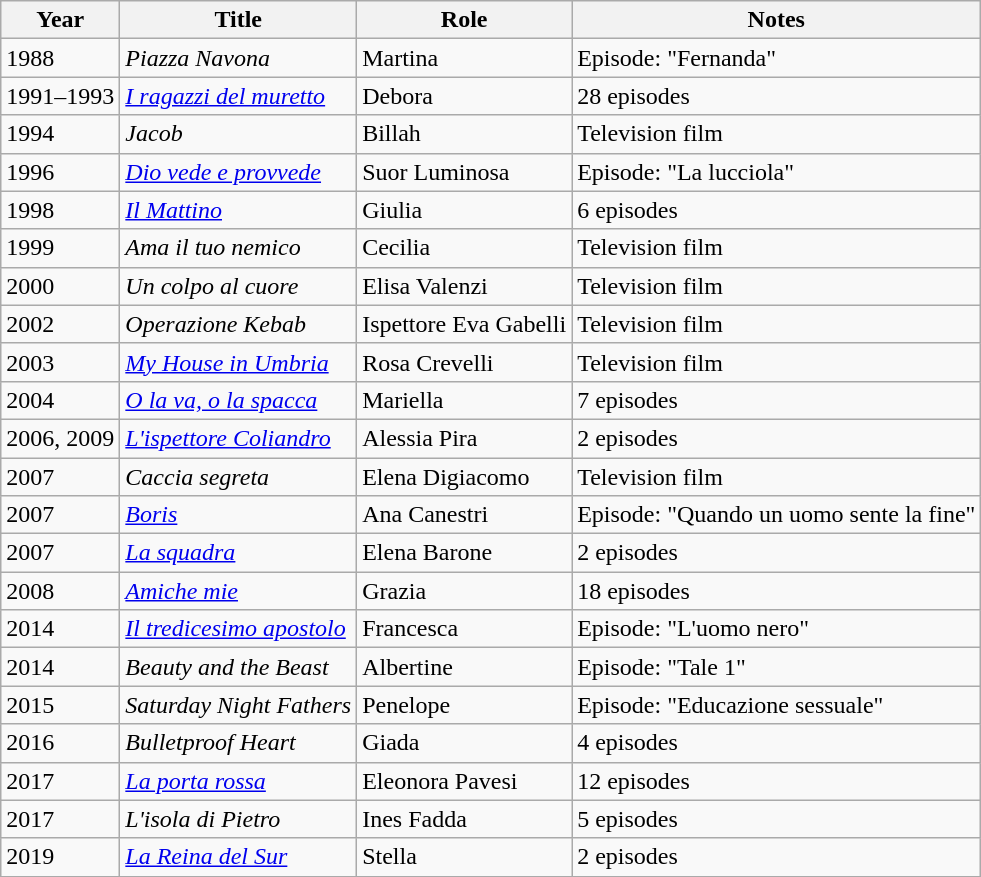<table class="wikitable sortable">
<tr>
<th>Year</th>
<th>Title</th>
<th>Role</th>
<th>Notes</th>
</tr>
<tr>
<td>1988</td>
<td><em>Piazza Navona</em></td>
<td>Martina</td>
<td>Episode: "Fernanda"</td>
</tr>
<tr>
<td>1991–1993</td>
<td><em><a href='#'>I ragazzi del muretto</a></em></td>
<td>Debora</td>
<td>28 episodes</td>
</tr>
<tr>
<td>1994</td>
<td><em>Jacob</em></td>
<td>Billah</td>
<td>Television film</td>
</tr>
<tr>
<td>1996</td>
<td><em><a href='#'>Dio vede e provvede</a></em></td>
<td>Suor Luminosa</td>
<td>Episode: "La lucciola"</td>
</tr>
<tr>
<td>1998</td>
<td><em><a href='#'>Il Mattino</a></em></td>
<td>Giulia</td>
<td>6 episodes</td>
</tr>
<tr>
<td>1999</td>
<td><em>Ama il tuo nemico</em></td>
<td>Cecilia</td>
<td>Television film</td>
</tr>
<tr>
<td>2000</td>
<td><em>Un colpo al cuore</em></td>
<td>Elisa Valenzi</td>
<td>Television film</td>
</tr>
<tr>
<td>2002</td>
<td><em>Operazione Kebab</em></td>
<td>Ispettore Eva Gabelli</td>
<td>Television film</td>
</tr>
<tr>
<td>2003</td>
<td><em><a href='#'>My House in Umbria</a></em></td>
<td>Rosa Crevelli</td>
<td>Television film</td>
</tr>
<tr>
<td>2004</td>
<td><em><a href='#'>O la va, o la spacca</a></em></td>
<td>Mariella</td>
<td>7 episodes</td>
</tr>
<tr>
<td>2006, 2009</td>
<td><em><a href='#'>L'ispettore Coliandro</a></em></td>
<td>Alessia Pira</td>
<td>2 episodes</td>
</tr>
<tr>
<td>2007</td>
<td><em>Caccia segreta</em></td>
<td>Elena Digiacomo</td>
<td>Television film</td>
</tr>
<tr>
<td>2007</td>
<td><a href='#'><em>Boris</em></a></td>
<td>Ana Canestri</td>
<td>Episode: "Quando un uomo sente la fine"</td>
</tr>
<tr>
<td>2007</td>
<td><em><a href='#'>La squadra</a></em></td>
<td>Elena Barone</td>
<td>2 episodes</td>
</tr>
<tr>
<td>2008</td>
<td><em><a href='#'>Amiche mie</a></em></td>
<td>Grazia</td>
<td>18 episodes</td>
</tr>
<tr>
<td>2014</td>
<td><em><a href='#'>Il tredicesimo apostolo</a></em></td>
<td>Francesca</td>
<td>Episode: "L'uomo nero"</td>
</tr>
<tr>
<td>2014</td>
<td><em>Beauty and the Beast</em></td>
<td>Albertine</td>
<td>Episode: "Tale 1"</td>
</tr>
<tr>
<td>2015</td>
<td><em>Saturday Night Fathers</em></td>
<td>Penelope</td>
<td>Episode: "Educazione sessuale"</td>
</tr>
<tr>
<td>2016</td>
<td><em>Bulletproof Heart</em></td>
<td>Giada</td>
<td>4 episodes</td>
</tr>
<tr>
<td>2017</td>
<td><em><a href='#'>La porta rossa</a></em></td>
<td>Eleonora Pavesi</td>
<td>12 episodes</td>
</tr>
<tr>
<td>2017</td>
<td><em>L'isola di Pietro</em></td>
<td>Ines Fadda</td>
<td>5 episodes</td>
</tr>
<tr>
<td>2019</td>
<td><a href='#'><em>La Reina del Sur</em></a></td>
<td>Stella</td>
<td>2 episodes</td>
</tr>
</table>
